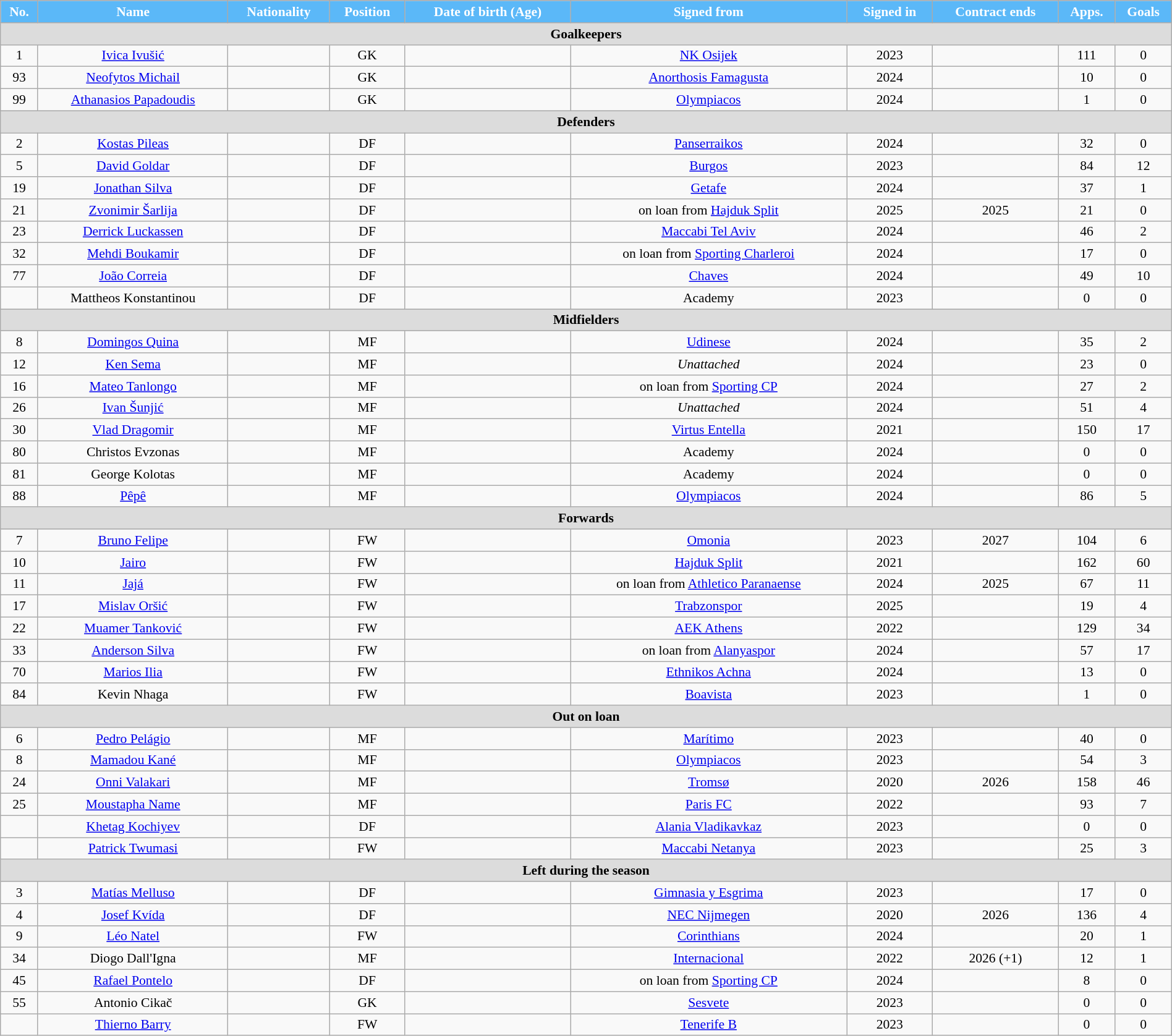<table class="wikitable"  style="text-align:center; font-size:90%; width:100%;">
<tr>
<th style="background:#5BB8F8; color:white; text-align:center;">No.</th>
<th style="background:#5BB8F8; color:white; text-align:center;">Name</th>
<th style="background:#5BB8F8; color:white; text-align:center;">Nationality</th>
<th style="background:#5BB8F8; color:white; text-align:center;">Position</th>
<th style="background:#5BB8F8; color:white; text-align:center;">Date of birth (Age)</th>
<th style="background:#5BB8F8; color:white; text-align:center;">Signed from</th>
<th style="background:#5BB8F8; color:white; text-align:center;">Signed in</th>
<th style="background:#5BB8F8; color:white; text-align:center;">Contract ends</th>
<th style="background:#5BB8F8; color:white; text-align:center;">Apps.</th>
<th style="background:#5BB8F8; color:white; text-align:center;">Goals</th>
</tr>
<tr>
<th colspan="11"  style="background:#dcdcdc; text-align:center;">Goalkeepers</th>
</tr>
<tr>
<td>1</td>
<td><a href='#'>Ivica Ivušić</a></td>
<td></td>
<td>GK</td>
<td></td>
<td><a href='#'>NK Osijek</a></td>
<td>2023</td>
<td></td>
<td>111</td>
<td>0</td>
</tr>
<tr>
<td>93</td>
<td><a href='#'>Neofytos Michail</a></td>
<td></td>
<td>GK</td>
<td></td>
<td><a href='#'>Anorthosis Famagusta</a></td>
<td>2024</td>
<td></td>
<td>10</td>
<td>0</td>
</tr>
<tr>
<td>99</td>
<td><a href='#'>Athanasios Papadoudis</a></td>
<td></td>
<td>GK</td>
<td></td>
<td><a href='#'>Olympiacos</a></td>
<td>2024</td>
<td></td>
<td>1</td>
<td>0</td>
</tr>
<tr>
<th colspan="11"  style="background:#dcdcdc; text-align:center;">Defenders</th>
</tr>
<tr>
<td>2</td>
<td><a href='#'>Kostas Pileas</a></td>
<td></td>
<td>DF</td>
<td></td>
<td><a href='#'>Panserraikos</a></td>
<td>2024</td>
<td></td>
<td>32</td>
<td>0</td>
</tr>
<tr>
<td>5</td>
<td><a href='#'>David Goldar</a></td>
<td></td>
<td>DF</td>
<td></td>
<td><a href='#'>Burgos</a></td>
<td>2023</td>
<td></td>
<td>84</td>
<td>12</td>
</tr>
<tr>
<td>19</td>
<td><a href='#'>Jonathan Silva</a></td>
<td></td>
<td>DF</td>
<td></td>
<td><a href='#'>Getafe</a></td>
<td>2024</td>
<td></td>
<td>37</td>
<td>1</td>
</tr>
<tr>
<td>21</td>
<td><a href='#'>Zvonimir Šarlija</a></td>
<td></td>
<td>DF</td>
<td></td>
<td>on loan from <a href='#'>Hajduk Split</a></td>
<td>2025</td>
<td>2025</td>
<td>21</td>
<td>0</td>
</tr>
<tr>
<td>23</td>
<td><a href='#'>Derrick Luckassen</a></td>
<td></td>
<td>DF</td>
<td></td>
<td><a href='#'>Maccabi Tel Aviv</a></td>
<td>2024</td>
<td></td>
<td>46</td>
<td>2</td>
</tr>
<tr>
<td>32</td>
<td><a href='#'>Mehdi Boukamir</a></td>
<td></td>
<td>DF</td>
<td></td>
<td>on loan from <a href='#'>Sporting Charleroi</a></td>
<td>2024</td>
<td></td>
<td>17</td>
<td>0</td>
</tr>
<tr>
<td>77</td>
<td><a href='#'>João Correia</a></td>
<td></td>
<td>DF</td>
<td></td>
<td><a href='#'>Chaves</a></td>
<td>2024</td>
<td></td>
<td>49</td>
<td>10</td>
</tr>
<tr>
<td></td>
<td>Mattheos Konstantinou</td>
<td></td>
<td>DF</td>
<td></td>
<td>Academy</td>
<td>2023</td>
<td></td>
<td>0</td>
<td>0</td>
</tr>
<tr>
<th colspan="11"  style="background:#dcdcdc; text-align:center;">Midfielders</th>
</tr>
<tr>
<td>8</td>
<td><a href='#'>Domingos Quina</a></td>
<td></td>
<td>MF</td>
<td></td>
<td><a href='#'>Udinese</a></td>
<td>2024</td>
<td></td>
<td>35</td>
<td>2</td>
</tr>
<tr>
<td>12</td>
<td><a href='#'>Ken Sema</a></td>
<td></td>
<td>MF</td>
<td></td>
<td><em>Unattached</em></td>
<td>2024</td>
<td></td>
<td>23</td>
<td>0</td>
</tr>
<tr>
<td>16</td>
<td><a href='#'>Mateo Tanlongo</a></td>
<td></td>
<td>MF</td>
<td></td>
<td>on loan from <a href='#'>Sporting CP</a></td>
<td>2024</td>
<td></td>
<td>27</td>
<td>2</td>
</tr>
<tr>
<td>26</td>
<td><a href='#'>Ivan Šunjić</a></td>
<td></td>
<td>MF</td>
<td></td>
<td><em>Unattached</em></td>
<td>2024</td>
<td></td>
<td>51</td>
<td>4</td>
</tr>
<tr>
<td>30</td>
<td><a href='#'>Vlad Dragomir</a></td>
<td></td>
<td>MF</td>
<td></td>
<td><a href='#'>Virtus Entella</a></td>
<td>2021</td>
<td></td>
<td>150</td>
<td>17</td>
</tr>
<tr>
<td>80</td>
<td>Christos Evzonas</td>
<td></td>
<td>MF</td>
<td></td>
<td>Academy</td>
<td>2024</td>
<td></td>
<td>0</td>
<td>0</td>
</tr>
<tr>
<td>81</td>
<td>George Kolotas</td>
<td></td>
<td>MF</td>
<td></td>
<td>Academy</td>
<td>2024</td>
<td></td>
<td>0</td>
<td>0</td>
</tr>
<tr>
<td>88</td>
<td><a href='#'>Pêpê</a></td>
<td></td>
<td>MF</td>
<td></td>
<td><a href='#'>Olympiacos</a></td>
<td>2024</td>
<td></td>
<td>86</td>
<td>5</td>
</tr>
<tr>
<th colspan="11"  style="background:#dcdcdc; text-align:center;">Forwards</th>
</tr>
<tr>
<td>7</td>
<td><a href='#'>Bruno Felipe</a></td>
<td></td>
<td>FW</td>
<td></td>
<td><a href='#'>Omonia</a></td>
<td>2023</td>
<td>2027</td>
<td>104</td>
<td>6</td>
</tr>
<tr>
<td>10</td>
<td><a href='#'>Jairo</a></td>
<td></td>
<td>FW</td>
<td></td>
<td><a href='#'>Hajduk Split</a></td>
<td>2021</td>
<td></td>
<td>162</td>
<td>60</td>
</tr>
<tr>
<td>11</td>
<td><a href='#'>Jajá</a></td>
<td></td>
<td>FW</td>
<td></td>
<td>on loan from <a href='#'>Athletico Paranaense</a></td>
<td>2024</td>
<td>2025</td>
<td>67</td>
<td>11</td>
</tr>
<tr>
<td>17</td>
<td><a href='#'>Mislav Oršić</a></td>
<td></td>
<td>FW</td>
<td></td>
<td><a href='#'>Trabzonspor</a></td>
<td>2025</td>
<td></td>
<td>19</td>
<td>4</td>
</tr>
<tr>
<td>22</td>
<td><a href='#'>Muamer Tanković</a></td>
<td></td>
<td>FW</td>
<td></td>
<td><a href='#'>AEK Athens</a></td>
<td>2022</td>
<td></td>
<td>129</td>
<td>34</td>
</tr>
<tr>
<td>33</td>
<td><a href='#'>Anderson Silva</a></td>
<td></td>
<td>FW</td>
<td></td>
<td>on loan from <a href='#'>Alanyaspor</a></td>
<td>2024</td>
<td></td>
<td>57</td>
<td>17</td>
</tr>
<tr>
<td>70</td>
<td><a href='#'>Marios Ilia</a></td>
<td></td>
<td>FW</td>
<td></td>
<td><a href='#'>Ethnikos Achna</a></td>
<td>2024</td>
<td></td>
<td>13</td>
<td>0</td>
</tr>
<tr>
<td>84</td>
<td>Kevin Nhaga</td>
<td></td>
<td>FW</td>
<td></td>
<td><a href='#'>Boavista</a></td>
<td>2023</td>
<td></td>
<td>1</td>
<td>0</td>
</tr>
<tr>
<th colspan="11"  style="background:#dcdcdc; text-align:center;">Out on loan</th>
</tr>
<tr>
<td>6</td>
<td><a href='#'>Pedro Pelágio</a></td>
<td></td>
<td>MF</td>
<td></td>
<td><a href='#'>Marítimo</a></td>
<td>2023</td>
<td></td>
<td>40</td>
<td>0</td>
</tr>
<tr>
<td>8</td>
<td><a href='#'>Mamadou Kané</a></td>
<td></td>
<td>MF</td>
<td></td>
<td><a href='#'>Olympiacos</a></td>
<td>2023</td>
<td></td>
<td>54</td>
<td>3</td>
</tr>
<tr>
<td>24</td>
<td><a href='#'>Onni Valakari</a></td>
<td></td>
<td>MF</td>
<td></td>
<td><a href='#'>Tromsø</a></td>
<td>2020</td>
<td>2026</td>
<td>158</td>
<td>46</td>
</tr>
<tr>
<td>25</td>
<td><a href='#'>Moustapha Name</a></td>
<td></td>
<td>MF</td>
<td></td>
<td><a href='#'>Paris FC</a></td>
<td>2022</td>
<td></td>
<td>93</td>
<td>7</td>
</tr>
<tr>
<td></td>
<td><a href='#'>Khetag Kochiyev</a></td>
<td></td>
<td>DF</td>
<td></td>
<td><a href='#'>Alania Vladikavkaz</a></td>
<td>2023</td>
<td></td>
<td>0</td>
<td>0</td>
</tr>
<tr>
<td></td>
<td><a href='#'>Patrick Twumasi</a></td>
<td></td>
<td>FW</td>
<td></td>
<td><a href='#'>Maccabi Netanya</a></td>
<td>2023</td>
<td></td>
<td>25</td>
<td>3</td>
</tr>
<tr>
<th colspan="11"  style="background:#dcdcdc; text-align:center;">Left during the season</th>
</tr>
<tr>
<td>3</td>
<td><a href='#'>Matías Melluso</a></td>
<td></td>
<td>DF</td>
<td></td>
<td><a href='#'>Gimnasia y Esgrima</a></td>
<td>2023</td>
<td></td>
<td>17</td>
<td>0</td>
</tr>
<tr>
<td>4</td>
<td><a href='#'>Josef Kvída</a></td>
<td></td>
<td>DF</td>
<td></td>
<td><a href='#'>NEC Nijmegen</a></td>
<td>2020</td>
<td>2026</td>
<td>136</td>
<td>4</td>
</tr>
<tr>
<td>9</td>
<td><a href='#'>Léo Natel</a></td>
<td></td>
<td>FW</td>
<td></td>
<td><a href='#'>Corinthians</a></td>
<td>2024</td>
<td></td>
<td>20</td>
<td>1</td>
</tr>
<tr>
<td>34</td>
<td>Diogo Dall'Igna</td>
<td></td>
<td>MF</td>
<td></td>
<td><a href='#'>Internacional</a></td>
<td>2022</td>
<td>2026 (+1)</td>
<td>12</td>
<td>1</td>
</tr>
<tr>
<td>45</td>
<td><a href='#'>Rafael Pontelo</a></td>
<td></td>
<td>DF</td>
<td></td>
<td>on loan from <a href='#'>Sporting CP</a></td>
<td>2024</td>
<td></td>
<td>8</td>
<td>0</td>
</tr>
<tr>
<td>55</td>
<td>Antonio Cikač</td>
<td></td>
<td>GK</td>
<td></td>
<td><a href='#'>Sesvete</a></td>
<td>2023</td>
<td></td>
<td>0</td>
<td>0</td>
</tr>
<tr>
<td></td>
<td><a href='#'>Thierno Barry</a></td>
<td></td>
<td>FW</td>
<td></td>
<td><a href='#'>Tenerife B</a></td>
<td>2023</td>
<td></td>
<td>0</td>
<td>0</td>
</tr>
</table>
